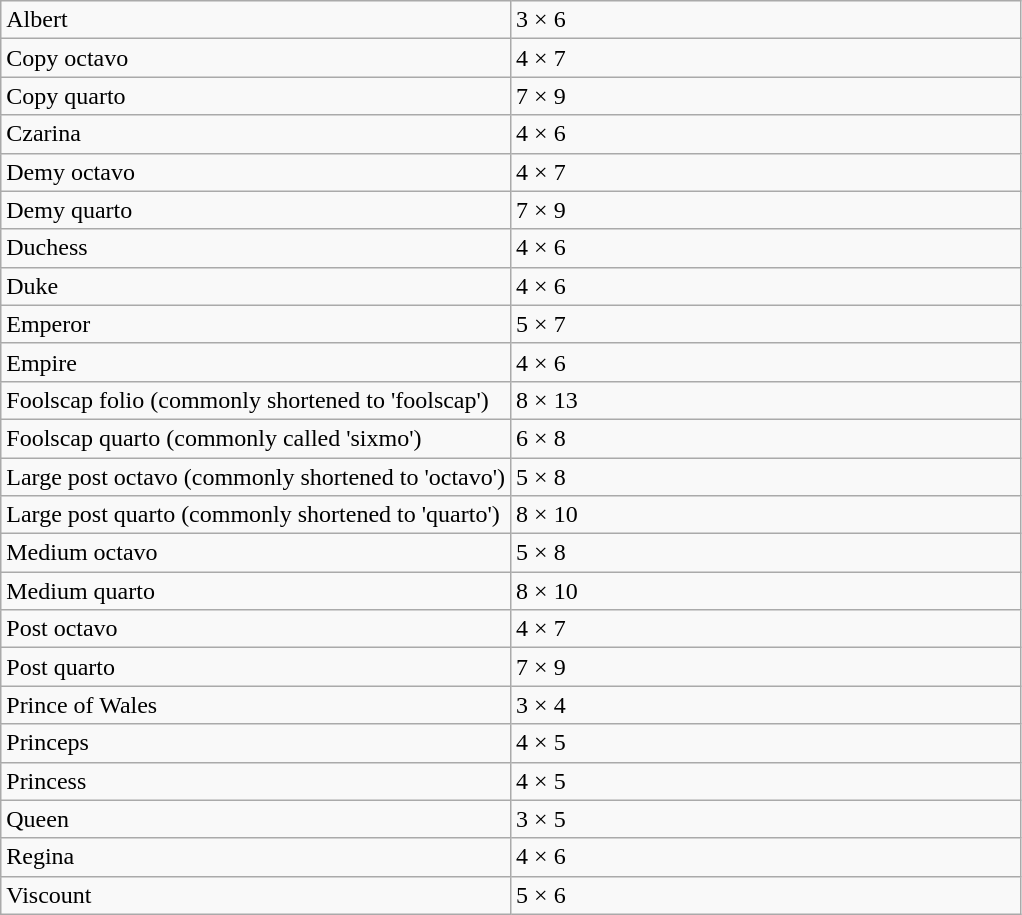<table class="wikitable">
<tr>
<td width="50%">Albert</td>
<td width="50%">3 × 6</td>
</tr>
<tr>
<td>Copy octavo</td>
<td>4 × 7</td>
</tr>
<tr>
<td>Copy quarto</td>
<td>7 × 9</td>
</tr>
<tr>
<td>Czarina</td>
<td>4 × 6</td>
</tr>
<tr>
<td>Demy octavo</td>
<td>4 × 7</td>
</tr>
<tr>
<td>Demy quarto</td>
<td>7 × 9</td>
</tr>
<tr>
<td>Duchess</td>
<td>4 × 6</td>
</tr>
<tr>
<td>Duke</td>
<td>4 × 6</td>
</tr>
<tr>
<td>Emperor</td>
<td>5 × 7</td>
</tr>
<tr>
<td>Empire</td>
<td>4 × 6</td>
</tr>
<tr>
<td>Foolscap folio (commonly shortened to 'foolscap')</td>
<td>8 × 13</td>
</tr>
<tr>
<td>Foolscap quarto (commonly called 'sixmo')</td>
<td>6 × 8</td>
</tr>
<tr>
<td>Large post octavo (commonly shortened to 'octavo')</td>
<td>5 × 8</td>
</tr>
<tr>
<td>Large post quarto (commonly shortened to 'quarto')</td>
<td>8 × 10</td>
</tr>
<tr>
<td>Medium octavo</td>
<td>5 × 8</td>
</tr>
<tr>
<td>Medium quarto</td>
<td>8 × 10</td>
</tr>
<tr>
<td>Post octavo</td>
<td>4 × 7</td>
</tr>
<tr>
<td>Post quarto</td>
<td>7 × 9</td>
</tr>
<tr>
<td>Prince of Wales</td>
<td>3 × 4</td>
</tr>
<tr>
<td>Princeps</td>
<td>4 × 5</td>
</tr>
<tr>
<td>Princess</td>
<td>4 × 5</td>
</tr>
<tr>
<td>Queen</td>
<td>3 × 5</td>
</tr>
<tr>
<td>Regina</td>
<td>4 × 6</td>
</tr>
<tr>
<td>Viscount</td>
<td>5 × 6</td>
</tr>
</table>
